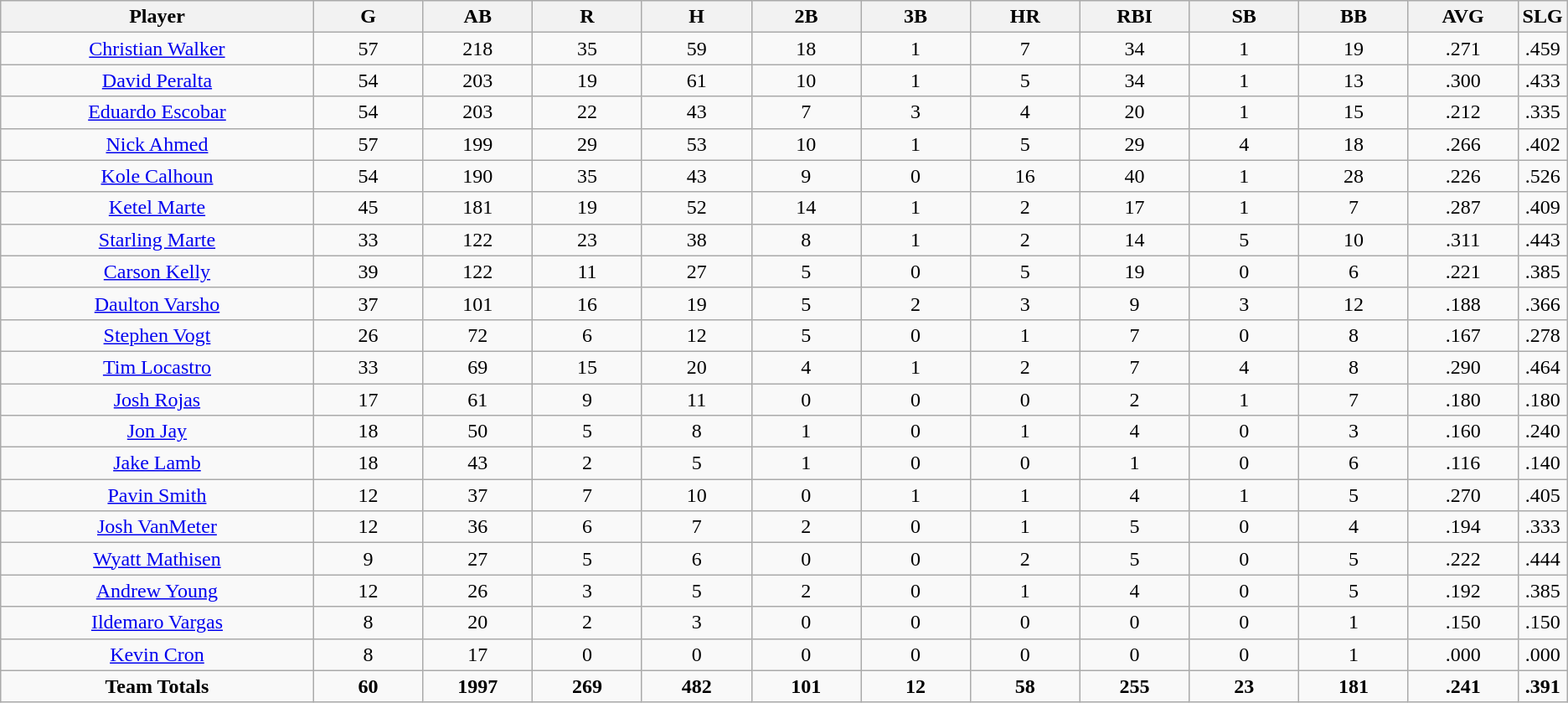<table class=wikitable style="text-align:center">
<tr>
<th bgcolor=#DDDDFF; width="20%">Player</th>
<th bgcolor=#DDDDFF; width="7%">G</th>
<th bgcolor=#DDDDFF; width="7%">AB</th>
<th bgcolor=#DDDDFF; width="7%">R</th>
<th bgcolor=#DDDDFF; width="7%">H</th>
<th bgcolor=#DDDDFF; width="7%">2B</th>
<th bgcolor=#DDDDFF; width="7%">3B</th>
<th bgcolor=#DDDDFF; width="7%">HR</th>
<th bgcolor=#DDDDFF; width="7%">RBI</th>
<th bgcolor=#DDDDFF; width="7%">SB</th>
<th bgcolor=#DDDDFF; width="7%">BB</th>
<th bgcolor=#DDDDFF; width="7%">AVG</th>
<th bgcolor=#DDDDFF; width="7%">SLG</th>
</tr>
<tr>
<td><a href='#'>Christian Walker</a></td>
<td>57</td>
<td>218</td>
<td>35</td>
<td>59</td>
<td>18</td>
<td>1</td>
<td>7</td>
<td>34</td>
<td>1</td>
<td>19</td>
<td>.271</td>
<td>.459</td>
</tr>
<tr>
<td><a href='#'>David Peralta</a></td>
<td>54</td>
<td>203</td>
<td>19</td>
<td>61</td>
<td>10</td>
<td>1</td>
<td>5</td>
<td>34</td>
<td>1</td>
<td>13</td>
<td>.300</td>
<td>.433</td>
</tr>
<tr>
<td><a href='#'>Eduardo Escobar</a></td>
<td>54</td>
<td>203</td>
<td>22</td>
<td>43</td>
<td>7</td>
<td>3</td>
<td>4</td>
<td>20</td>
<td>1</td>
<td>15</td>
<td>.212</td>
<td>.335</td>
</tr>
<tr>
<td><a href='#'>Nick Ahmed</a></td>
<td>57</td>
<td>199</td>
<td>29</td>
<td>53</td>
<td>10</td>
<td>1</td>
<td>5</td>
<td>29</td>
<td>4</td>
<td>18</td>
<td>.266</td>
<td>.402</td>
</tr>
<tr>
<td><a href='#'>Kole Calhoun</a></td>
<td>54</td>
<td>190</td>
<td>35</td>
<td>43</td>
<td>9</td>
<td>0</td>
<td>16</td>
<td>40</td>
<td>1</td>
<td>28</td>
<td>.226</td>
<td>.526</td>
</tr>
<tr>
<td><a href='#'>Ketel Marte</a></td>
<td>45</td>
<td>181</td>
<td>19</td>
<td>52</td>
<td>14</td>
<td>1</td>
<td>2</td>
<td>17</td>
<td>1</td>
<td>7</td>
<td>.287</td>
<td>.409</td>
</tr>
<tr>
<td><a href='#'>Starling Marte</a></td>
<td>33</td>
<td>122</td>
<td>23</td>
<td>38</td>
<td>8</td>
<td>1</td>
<td>2</td>
<td>14</td>
<td>5</td>
<td>10</td>
<td>.311</td>
<td>.443</td>
</tr>
<tr>
<td><a href='#'>Carson Kelly</a></td>
<td>39</td>
<td>122</td>
<td>11</td>
<td>27</td>
<td>5</td>
<td>0</td>
<td>5</td>
<td>19</td>
<td>0</td>
<td>6</td>
<td>.221</td>
<td>.385</td>
</tr>
<tr>
<td><a href='#'>Daulton Varsho</a></td>
<td>37</td>
<td>101</td>
<td>16</td>
<td>19</td>
<td>5</td>
<td>2</td>
<td>3</td>
<td>9</td>
<td>3</td>
<td>12</td>
<td>.188</td>
<td>.366</td>
</tr>
<tr>
<td><a href='#'>Stephen Vogt</a></td>
<td>26</td>
<td>72</td>
<td>6</td>
<td>12</td>
<td>5</td>
<td>0</td>
<td>1</td>
<td>7</td>
<td>0</td>
<td>8</td>
<td>.167</td>
<td>.278</td>
</tr>
<tr>
<td><a href='#'>Tim Locastro</a></td>
<td>33</td>
<td>69</td>
<td>15</td>
<td>20</td>
<td>4</td>
<td>1</td>
<td>2</td>
<td>7</td>
<td>4</td>
<td>8</td>
<td>.290</td>
<td>.464</td>
</tr>
<tr>
<td><a href='#'>Josh Rojas</a></td>
<td>17</td>
<td>61</td>
<td>9</td>
<td>11</td>
<td>0</td>
<td>0</td>
<td>0</td>
<td>2</td>
<td>1</td>
<td>7</td>
<td>.180</td>
<td>.180</td>
</tr>
<tr>
<td><a href='#'>Jon Jay</a></td>
<td>18</td>
<td>50</td>
<td>5</td>
<td>8</td>
<td>1</td>
<td>0</td>
<td>1</td>
<td>4</td>
<td>0</td>
<td>3</td>
<td>.160</td>
<td>.240</td>
</tr>
<tr>
<td><a href='#'>Jake Lamb</a></td>
<td>18</td>
<td>43</td>
<td>2</td>
<td>5</td>
<td>1</td>
<td>0</td>
<td>0</td>
<td>1</td>
<td>0</td>
<td>6</td>
<td>.116</td>
<td>.140</td>
</tr>
<tr>
<td><a href='#'>Pavin Smith</a></td>
<td>12</td>
<td>37</td>
<td>7</td>
<td>10</td>
<td>0</td>
<td>1</td>
<td>1</td>
<td>4</td>
<td>1</td>
<td>5</td>
<td>.270</td>
<td>.405</td>
</tr>
<tr>
<td><a href='#'>Josh VanMeter</a></td>
<td>12</td>
<td>36</td>
<td>6</td>
<td>7</td>
<td>2</td>
<td>0</td>
<td>1</td>
<td>5</td>
<td>0</td>
<td>4</td>
<td>.194</td>
<td>.333</td>
</tr>
<tr>
<td><a href='#'>Wyatt Mathisen</a></td>
<td>9</td>
<td>27</td>
<td>5</td>
<td>6</td>
<td>0</td>
<td>0</td>
<td>2</td>
<td>5</td>
<td>0</td>
<td>5</td>
<td>.222</td>
<td>.444</td>
</tr>
<tr>
<td><a href='#'>Andrew Young</a></td>
<td>12</td>
<td>26</td>
<td>3</td>
<td>5</td>
<td>2</td>
<td>0</td>
<td>1</td>
<td>4</td>
<td>0</td>
<td>5</td>
<td>.192</td>
<td>.385</td>
</tr>
<tr>
<td><a href='#'>Ildemaro Vargas</a></td>
<td>8</td>
<td>20</td>
<td>2</td>
<td>3</td>
<td>0</td>
<td>0</td>
<td>0</td>
<td>0</td>
<td>0</td>
<td>1</td>
<td>.150</td>
<td>.150</td>
</tr>
<tr>
<td><a href='#'>Kevin Cron</a></td>
<td>8</td>
<td>17</td>
<td>0</td>
<td>0</td>
<td>0</td>
<td>0</td>
<td>0</td>
<td>0</td>
<td>0</td>
<td>1</td>
<td>.000</td>
<td>.000</td>
</tr>
<tr>
<td><strong>Team Totals</strong></td>
<td><strong>60</strong></td>
<td><strong>1997</strong></td>
<td><strong>269</strong></td>
<td><strong>482</strong></td>
<td><strong>101</strong></td>
<td><strong>12</strong></td>
<td><strong>58</strong></td>
<td><strong>255</strong></td>
<td><strong>23</strong></td>
<td><strong>181</strong></td>
<td><strong>.241</strong></td>
<td><strong>.391</strong></td>
</tr>
</table>
